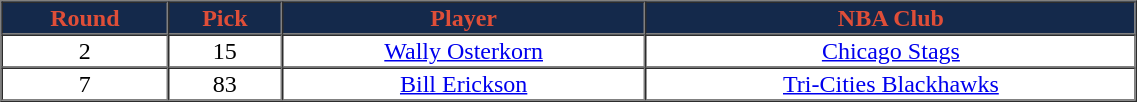<table cellpadding="1" border="1" cellspacing="0" width="60%" style="text-align:center;">
<tr style="background:#14294B; color:#DF4E38;">
<td><strong>Round</strong></td>
<td><strong>Pick</strong></td>
<td><strong>Player</strong></td>
<td><strong>NBA Club</strong></td>
</tr>
<tr align="center" bgcolor="">
<td>2</td>
<td>15</td>
<td><a href='#'>Wally Osterkorn</a></td>
<td><a href='#'>Chicago Stags</a></td>
</tr>
<tr align="center" bgcolor="">
<td>7</td>
<td>83</td>
<td><a href='#'>Bill Erickson</a></td>
<td><a href='#'>Tri-Cities Blackhawks</a></td>
</tr>
<tr align="center" bgcolor="">
</tr>
</table>
